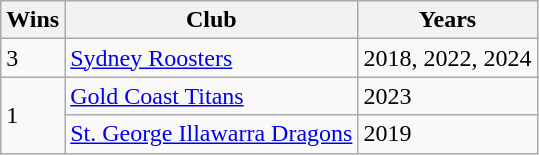<table class="wikitable">
<tr>
<th>Wins</th>
<th>Club</th>
<th>Years</th>
</tr>
<tr>
<td>3</td>
<td>  <a href='#'>Sydney Roosters</a></td>
<td>2018, 2022, 2024</td>
</tr>
<tr>
<td rowspan=2>1</td>
<td>  <a href='#'>Gold Coast Titans</a></td>
<td>2023</td>
</tr>
<tr>
<td>  <a href='#'>St. George Illawarra Dragons</a></td>
<td>2019</td>
</tr>
</table>
